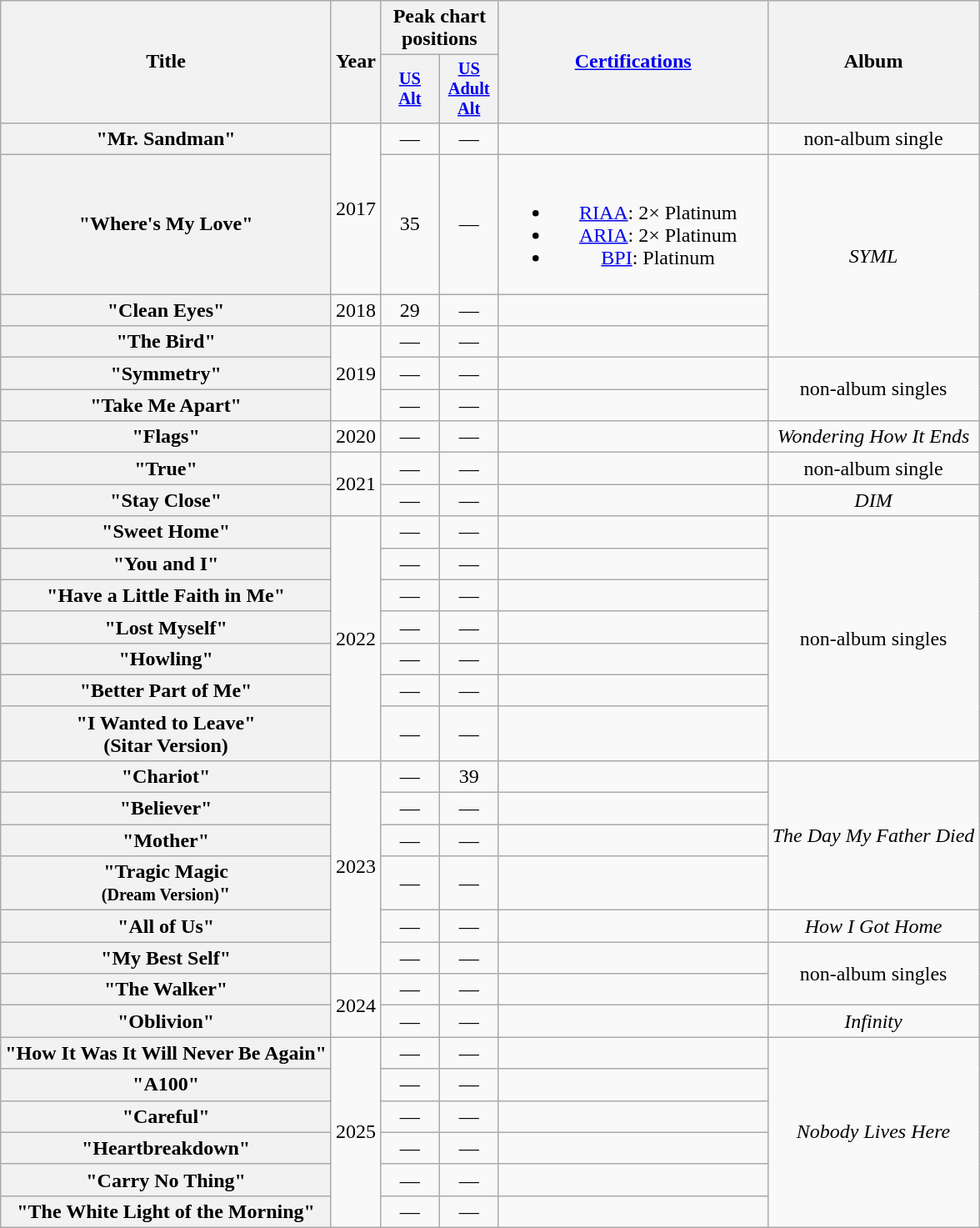<table class="wikitable plainrowheaders" style="text-align:center;">
<tr>
<th rowspan="2">Title</th>
<th rowspan="2">Year</th>
<th colspan="2" scope="col">Peak chart positions</th>
<th scope="col" rowspan="2" style="width:13em;"><a href='#'>Certifications</a></th>
<th rowspan="2">Album</th>
</tr>
<tr>
<th scope="col" style="width:3em;font-size:85%;"><a href='#'>US<br>Alt</a><br></th>
<th scope="col" style="width:3em;font-size:85%;"><a href='#'>US<br>Adult Alt</a><br></th>
</tr>
<tr>
<th scope="row">"Mr. Sandman"</th>
<td rowspan="2">2017</td>
<td>—</td>
<td>—</td>
<td></td>
<td>non-album single</td>
</tr>
<tr>
<th scope="row">"Where's My Love"</th>
<td>35</td>
<td>—</td>
<td><br><ul><li><a href='#'>RIAA</a>: 2× Platinum</li><li><a href='#'>ARIA</a>: 2× Platinum</li><li><a href='#'>BPI</a>: Platinum</li></ul></td>
<td rowspan="3"><em>SYML</em></td>
</tr>
<tr>
<th scope="row">"Clean Eyes"</th>
<td>2018</td>
<td>29</td>
<td>—</td>
<td></td>
</tr>
<tr>
<th scope="row">"The Bird"</th>
<td rowspan="3">2019</td>
<td>—</td>
<td>—</td>
<td></td>
</tr>
<tr>
<th scope="row">"Symmetry"</th>
<td>—</td>
<td>—</td>
<td></td>
<td rowspan="2">non-album singles</td>
</tr>
<tr>
<th scope="row">"Take Me Apart"</th>
<td>—</td>
<td>—</td>
<td></td>
</tr>
<tr>
<th scope="row">"Flags"</th>
<td>2020</td>
<td>—</td>
<td>—</td>
<td></td>
<td><em>Wondering How It Ends</em></td>
</tr>
<tr>
<th scope="row">"True"</th>
<td rowspan="2">2021</td>
<td>—</td>
<td>—</td>
<td></td>
<td>non-album single</td>
</tr>
<tr>
<th scope="row">"Stay Close"</th>
<td>—</td>
<td>—</td>
<td></td>
<td><em>DIM</em></td>
</tr>
<tr>
<th scope="row">"Sweet Home"</th>
<td rowspan="7">2022</td>
<td>—</td>
<td>—</td>
<td></td>
<td rowspan="7">non-album singles</td>
</tr>
<tr>
<th scope="row">"You and I"<br></th>
<td>—</td>
<td>—</td>
<td></td>
</tr>
<tr>
<th scope="row">"Have a Little Faith in Me"</th>
<td>—</td>
<td>—</td>
<td></td>
</tr>
<tr>
<th scope="row">"Lost Myself"<br></th>
<td>—</td>
<td>—</td>
<td></td>
</tr>
<tr>
<th scope="row">"Howling"<br></th>
<td>—</td>
<td>—</td>
<td></td>
</tr>
<tr>
<th scope="row">"Better Part of Me"<br></th>
<td>—</td>
<td>—</td>
<td></td>
</tr>
<tr>
<th scope="row">"I Wanted to Leave" <br>(Sitar Version)</th>
<td>—</td>
<td>—</td>
<td></td>
</tr>
<tr>
<th scope="row">"Chariot"</th>
<td rowspan="6">2023</td>
<td>—</td>
<td>39</td>
<td></td>
<td rowspan="4"><em>The Day My Father Died</em></td>
</tr>
<tr>
<th scope="row">"Believer"</th>
<td>—</td>
<td>—</td>
<td></td>
</tr>
<tr>
<th scope="row">"Mother"</th>
<td>—</td>
<td>—</td>
<td></td>
</tr>
<tr>
<th scope="row">"Tragic Magic<br><small>(Dream Version)</small>"</th>
<td>—</td>
<td>—</td>
<td></td>
</tr>
<tr>
<th scope="row">"All of Us"</th>
<td>—</td>
<td>—</td>
<td></td>
<td><em>How I Got Home</em></td>
</tr>
<tr>
<th scope="row">"My Best Self"<br></th>
<td>—</td>
<td>—</td>
<td></td>
<td rowspan="2">non-album singles</td>
</tr>
<tr>
<th scope="row">"The Walker"</th>
<td rowspan="2">2024</td>
<td>—</td>
<td>—</td>
<td></td>
</tr>
<tr>
<th scope="row">"Oblivion"</th>
<td>—</td>
<td>—</td>
<td></td>
<td><em>Infinity</em></td>
</tr>
<tr>
<th scope="row">"How It Was It Will Never Be Again"</th>
<td rowspan="6">2025</td>
<td>—</td>
<td>—</td>
<td></td>
<td rowspan="6"><em>Nobody Lives Here</em></td>
</tr>
<tr>
<th scope="row">"A100"</th>
<td>—</td>
<td>—</td>
<td></td>
</tr>
<tr>
<th scope="row">"Careful"</th>
<td>—</td>
<td>—</td>
<td></td>
</tr>
<tr>
<th scope="row">"Heartbreakdown"</th>
<td>—</td>
<td>—</td>
<td></td>
</tr>
<tr>
<th scope="row">"Carry No Thing"</th>
<td>—</td>
<td>—</td>
<td></td>
</tr>
<tr>
<th scope="row">"The White Light of the Morning"</th>
<td>—</td>
<td>—</td>
<td></td>
</tr>
</table>
